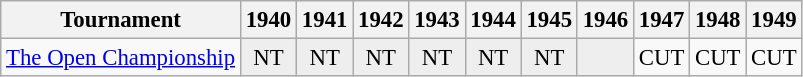<table class="wikitable" style="font-size:95%;text-align:center;">
<tr>
<th>Tournament</th>
<th>1940</th>
<th>1941</th>
<th>1942</th>
<th>1943</th>
<th>1944</th>
<th>1945</th>
<th>1946</th>
<th>1947</th>
<th>1948</th>
<th>1949</th>
</tr>
<tr>
<td align=left><a href='#'>The Open Championship</a></td>
<td style="background:#eeeeee;">NT</td>
<td style="background:#eeeeee;">NT</td>
<td style="background:#eeeeee;">NT</td>
<td style="background:#eeeeee;">NT</td>
<td style="background:#eeeeee;">NT</td>
<td style="background:#eeeeee;">NT</td>
<td style="background:#eeeeee;"></td>
<td>CUT</td>
<td>CUT</td>
<td>CUT</td>
</tr>
</table>
